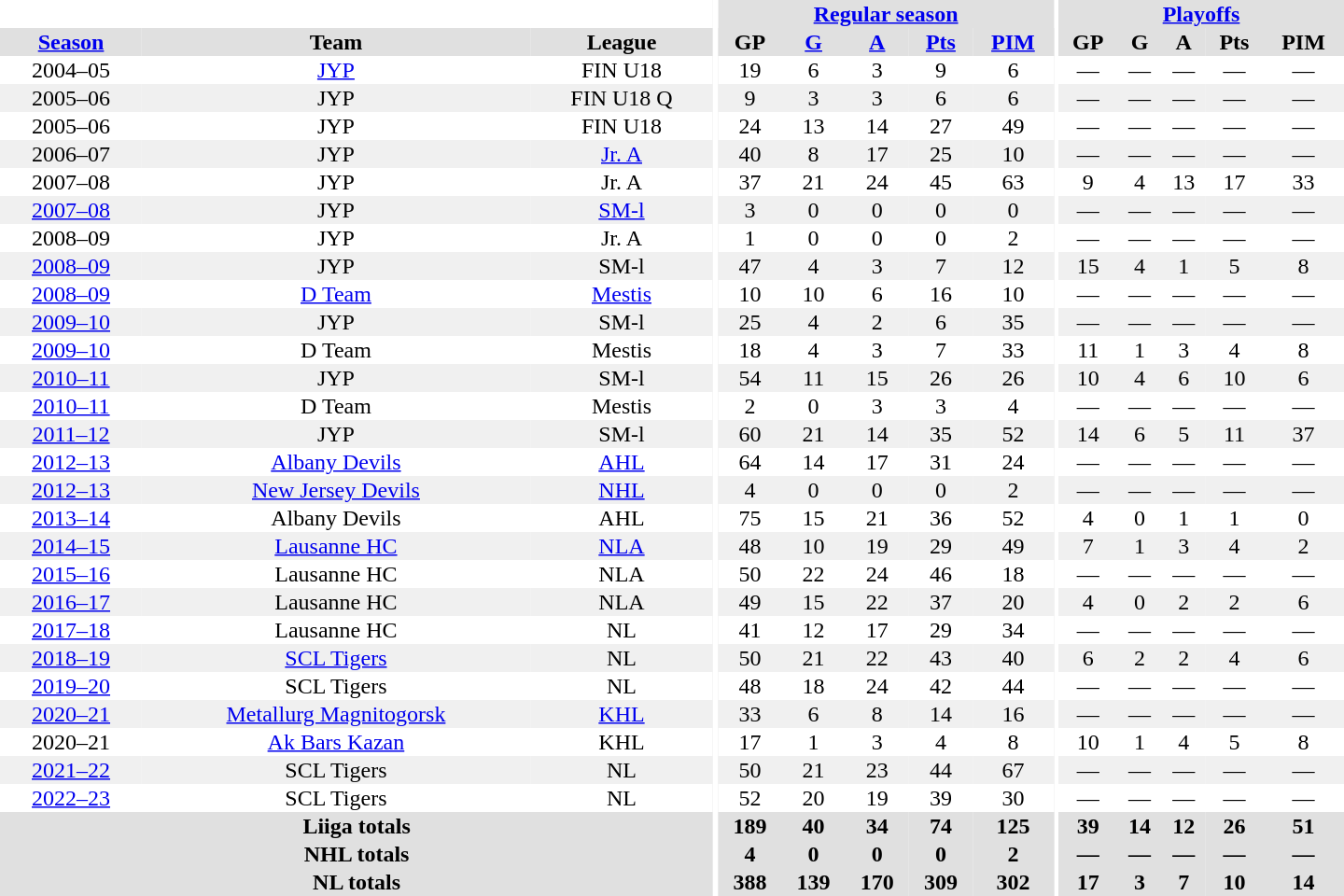<table border="0" cellpadding="1" cellspacing="0" style="text-align:center; width:60em">
<tr bgcolor="#e0e0e0">
<th colspan="3" bgcolor="#ffffff"></th>
<th rowspan="99" bgcolor="#ffffff"></th>
<th colspan="5"><a href='#'>Regular season</a></th>
<th rowspan="99" bgcolor="#ffffff"></th>
<th colspan="5"><a href='#'>Playoffs</a></th>
</tr>
<tr bgcolor="#e0e0e0">
<th><a href='#'>Season</a></th>
<th>Team</th>
<th>League</th>
<th>GP</th>
<th><a href='#'>G</a></th>
<th><a href='#'>A</a></th>
<th><a href='#'>Pts</a></th>
<th><a href='#'>PIM</a></th>
<th>GP</th>
<th>G</th>
<th>A</th>
<th>Pts</th>
<th>PIM</th>
</tr>
<tr>
<td>2004–05</td>
<td><a href='#'>JYP</a></td>
<td>FIN U18</td>
<td>19</td>
<td>6</td>
<td>3</td>
<td>9</td>
<td>6</td>
<td>—</td>
<td>—</td>
<td>—</td>
<td>—</td>
<td>—</td>
</tr>
<tr bgcolor="#f0f0f0">
<td>2005–06</td>
<td>JYP</td>
<td>FIN U18 Q</td>
<td>9</td>
<td>3</td>
<td>3</td>
<td>6</td>
<td>6</td>
<td>—</td>
<td>—</td>
<td>—</td>
<td>—</td>
<td>—</td>
</tr>
<tr>
<td>2005–06</td>
<td>JYP</td>
<td>FIN U18</td>
<td>24</td>
<td>13</td>
<td>14</td>
<td>27</td>
<td>49</td>
<td>—</td>
<td>—</td>
<td>—</td>
<td>—</td>
<td>—</td>
</tr>
<tr bgcolor="#f0f0f0">
<td>2006–07</td>
<td>JYP</td>
<td><a href='#'>Jr. A</a></td>
<td>40</td>
<td>8</td>
<td>17</td>
<td>25</td>
<td>10</td>
<td>—</td>
<td>—</td>
<td>—</td>
<td>—</td>
<td>—</td>
</tr>
<tr>
<td>2007–08</td>
<td>JYP</td>
<td>Jr. A</td>
<td>37</td>
<td>21</td>
<td>24</td>
<td>45</td>
<td>63</td>
<td>9</td>
<td>4</td>
<td>13</td>
<td>17</td>
<td>33</td>
</tr>
<tr bgcolor="#f0f0f0">
<td><a href='#'>2007–08</a></td>
<td>JYP</td>
<td><a href='#'>SM-l</a></td>
<td>3</td>
<td>0</td>
<td>0</td>
<td>0</td>
<td>0</td>
<td>—</td>
<td>—</td>
<td>—</td>
<td>—</td>
<td>—</td>
</tr>
<tr>
<td>2008–09</td>
<td>JYP</td>
<td>Jr. A</td>
<td>1</td>
<td>0</td>
<td>0</td>
<td>0</td>
<td>2</td>
<td>—</td>
<td>—</td>
<td>—</td>
<td>—</td>
<td>—</td>
</tr>
<tr bgcolor="#f0f0f0">
<td><a href='#'>2008–09</a></td>
<td>JYP</td>
<td>SM-l</td>
<td>47</td>
<td>4</td>
<td>3</td>
<td>7</td>
<td>12</td>
<td>15</td>
<td>4</td>
<td>1</td>
<td>5</td>
<td>8</td>
</tr>
<tr>
<td><a href='#'>2008–09</a></td>
<td><a href='#'>D Team</a></td>
<td><a href='#'>Mestis</a></td>
<td>10</td>
<td>10</td>
<td>6</td>
<td>16</td>
<td>10</td>
<td>—</td>
<td>—</td>
<td>—</td>
<td>—</td>
<td>—</td>
</tr>
<tr bgcolor="#f0f0f0">
<td><a href='#'>2009–10</a></td>
<td>JYP</td>
<td>SM-l</td>
<td>25</td>
<td>4</td>
<td>2</td>
<td>6</td>
<td>35</td>
<td>—</td>
<td>—</td>
<td>—</td>
<td>—</td>
<td>—</td>
</tr>
<tr>
<td><a href='#'>2009–10</a></td>
<td>D Team</td>
<td>Mestis</td>
<td>18</td>
<td>4</td>
<td>3</td>
<td>7</td>
<td>33</td>
<td>11</td>
<td>1</td>
<td>3</td>
<td>4</td>
<td>8</td>
</tr>
<tr bgcolor="#f0f0f0">
<td><a href='#'>2010–11</a></td>
<td>JYP</td>
<td>SM-l</td>
<td>54</td>
<td>11</td>
<td>15</td>
<td>26</td>
<td>26</td>
<td>10</td>
<td>4</td>
<td>6</td>
<td>10</td>
<td>6</td>
</tr>
<tr>
<td><a href='#'>2010–11</a></td>
<td>D Team</td>
<td>Mestis</td>
<td>2</td>
<td>0</td>
<td>3</td>
<td>3</td>
<td>4</td>
<td>—</td>
<td>—</td>
<td>—</td>
<td>—</td>
<td>—</td>
</tr>
<tr bgcolor="#f0f0f0">
<td><a href='#'>2011–12</a></td>
<td>JYP</td>
<td>SM-l</td>
<td>60</td>
<td>21</td>
<td>14</td>
<td>35</td>
<td>52</td>
<td>14</td>
<td>6</td>
<td>5</td>
<td>11</td>
<td>37</td>
</tr>
<tr>
<td><a href='#'>2012–13</a></td>
<td><a href='#'>Albany Devils</a></td>
<td><a href='#'>AHL</a></td>
<td>64</td>
<td>14</td>
<td>17</td>
<td>31</td>
<td>24</td>
<td>—</td>
<td>—</td>
<td>—</td>
<td>—</td>
<td>—</td>
</tr>
<tr bgcolor="#f0f0f0">
<td><a href='#'>2012–13</a></td>
<td><a href='#'>New Jersey Devils</a></td>
<td><a href='#'>NHL</a></td>
<td>4</td>
<td>0</td>
<td>0</td>
<td>0</td>
<td>2</td>
<td>—</td>
<td>—</td>
<td>—</td>
<td>—</td>
<td>—</td>
</tr>
<tr>
<td><a href='#'>2013–14</a></td>
<td>Albany Devils</td>
<td>AHL</td>
<td>75</td>
<td>15</td>
<td>21</td>
<td>36</td>
<td>52</td>
<td>4</td>
<td>0</td>
<td>1</td>
<td>1</td>
<td>0</td>
</tr>
<tr bgcolor="#f0f0f0">
<td><a href='#'>2014–15</a></td>
<td><a href='#'>Lausanne HC</a></td>
<td><a href='#'>NLA</a></td>
<td>48</td>
<td>10</td>
<td>19</td>
<td>29</td>
<td>49</td>
<td>7</td>
<td>1</td>
<td>3</td>
<td>4</td>
<td>2</td>
</tr>
<tr>
<td><a href='#'>2015–16</a></td>
<td>Lausanne HC</td>
<td>NLA</td>
<td>50</td>
<td>22</td>
<td>24</td>
<td>46</td>
<td>18</td>
<td>—</td>
<td>—</td>
<td>—</td>
<td>—</td>
<td>—</td>
</tr>
<tr bgcolor="#f0f0f0">
<td><a href='#'>2016–17</a></td>
<td>Lausanne HC</td>
<td>NLA</td>
<td>49</td>
<td>15</td>
<td>22</td>
<td>37</td>
<td>20</td>
<td>4</td>
<td>0</td>
<td>2</td>
<td>2</td>
<td>6</td>
</tr>
<tr>
<td><a href='#'>2017–18</a></td>
<td>Lausanne HC</td>
<td>NL</td>
<td>41</td>
<td>12</td>
<td>17</td>
<td>29</td>
<td>34</td>
<td>—</td>
<td>—</td>
<td>—</td>
<td>—</td>
<td>—</td>
</tr>
<tr bgcolor="#f0f0f0">
<td><a href='#'>2018–19</a></td>
<td><a href='#'>SCL Tigers</a></td>
<td>NL</td>
<td>50</td>
<td>21</td>
<td>22</td>
<td>43</td>
<td>40</td>
<td>6</td>
<td>2</td>
<td>2</td>
<td>4</td>
<td>6</td>
</tr>
<tr>
<td><a href='#'>2019–20</a></td>
<td>SCL Tigers</td>
<td>NL</td>
<td>48</td>
<td>18</td>
<td>24</td>
<td>42</td>
<td>44</td>
<td>—</td>
<td>—</td>
<td>—</td>
<td>—</td>
<td>—</td>
</tr>
<tr bgcolor="#f0f0f0">
<td><a href='#'>2020–21</a></td>
<td><a href='#'>Metallurg Magnitogorsk</a></td>
<td><a href='#'>KHL</a></td>
<td>33</td>
<td>6</td>
<td>8</td>
<td>14</td>
<td>16</td>
<td>—</td>
<td>—</td>
<td>—</td>
<td>—</td>
<td>—</td>
</tr>
<tr>
<td>2020–21</td>
<td><a href='#'>Ak Bars Kazan</a></td>
<td>KHL</td>
<td>17</td>
<td>1</td>
<td>3</td>
<td>4</td>
<td>8</td>
<td>10</td>
<td>1</td>
<td>4</td>
<td>5</td>
<td>8</td>
</tr>
<tr bgcolor="#f0f0f0">
<td><a href='#'>2021–22</a></td>
<td>SCL Tigers</td>
<td>NL</td>
<td>50</td>
<td>21</td>
<td>23</td>
<td>44</td>
<td>67</td>
<td>—</td>
<td>—</td>
<td>—</td>
<td>—</td>
<td>—</td>
</tr>
<tr>
<td><a href='#'>2022–23</a></td>
<td>SCL Tigers</td>
<td>NL</td>
<td>52</td>
<td>20</td>
<td>19</td>
<td>39</td>
<td>30</td>
<td>—</td>
<td>—</td>
<td>—</td>
<td>—</td>
<td>—</td>
</tr>
<tr bgcolor="#e0e0e0">
<th colspan="3">Liiga totals</th>
<th>189</th>
<th>40</th>
<th>34</th>
<th>74</th>
<th>125</th>
<th>39</th>
<th>14</th>
<th>12</th>
<th>26</th>
<th>51</th>
</tr>
<tr bgcolor="#e0e0e0">
<th colspan="3">NHL totals</th>
<th>4</th>
<th>0</th>
<th>0</th>
<th>0</th>
<th>2</th>
<th>—</th>
<th>—</th>
<th>—</th>
<th>—</th>
<th>—</th>
</tr>
<tr bgcolor="#e0e0e0">
<th colspan="3">NL totals</th>
<th>388</th>
<th>139</th>
<th>170</th>
<th>309</th>
<th>302</th>
<th>17</th>
<th>3</th>
<th>7</th>
<th>10</th>
<th>14</th>
</tr>
</table>
